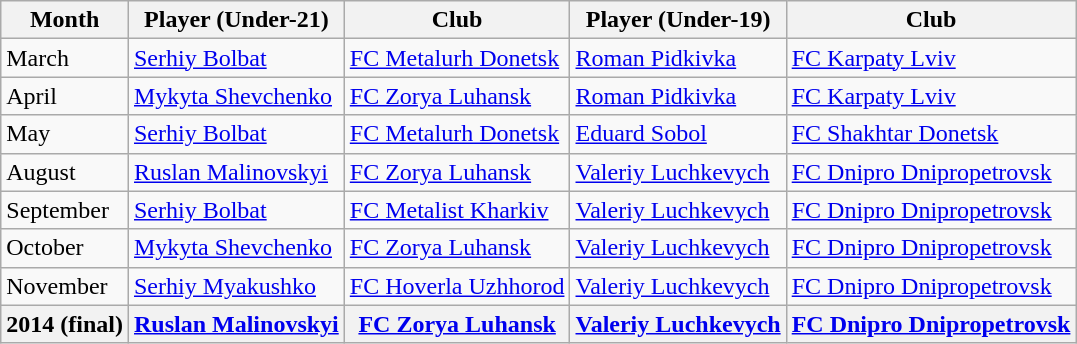<table class="wikitable">
<tr>
<th>Month</th>
<th>Player (Under-21)</th>
<th>Club</th>
<th>Player (Under-19)</th>
<th>Club</th>
</tr>
<tr>
<td>March</td>
<td><a href='#'>Serhiy Bolbat</a></td>
<td><a href='#'>FC Metalurh Donetsk</a></td>
<td><a href='#'>Roman Pidkivka</a></td>
<td><a href='#'>FC Karpaty Lviv</a></td>
</tr>
<tr>
<td>April</td>
<td><a href='#'>Mykyta Shevchenko</a></td>
<td><a href='#'>FC Zorya Luhansk</a></td>
<td><a href='#'>Roman Pidkivka</a></td>
<td><a href='#'>FC Karpaty Lviv</a></td>
</tr>
<tr>
<td>May</td>
<td><a href='#'>Serhiy Bolbat</a></td>
<td><a href='#'>FC Metalurh Donetsk</a></td>
<td><a href='#'>Eduard Sobol</a></td>
<td><a href='#'>FC Shakhtar Donetsk</a></td>
</tr>
<tr>
<td>August</td>
<td><a href='#'>Ruslan Malinovskyi</a></td>
<td><a href='#'>FC Zorya Luhansk</a></td>
<td><a href='#'>Valeriy Luchkevych</a></td>
<td><a href='#'>FC Dnipro Dnipropetrovsk</a></td>
</tr>
<tr>
<td>September</td>
<td><a href='#'>Serhiy Bolbat</a></td>
<td><a href='#'>FC Metalist Kharkiv</a></td>
<td><a href='#'>Valeriy Luchkevych</a></td>
<td><a href='#'>FC Dnipro Dnipropetrovsk</a></td>
</tr>
<tr>
<td>October</td>
<td><a href='#'>Mykyta Shevchenko</a></td>
<td><a href='#'>FC Zorya Luhansk</a></td>
<td><a href='#'>Valeriy Luchkevych</a></td>
<td><a href='#'>FC Dnipro Dnipropetrovsk</a></td>
</tr>
<tr>
<td>November</td>
<td><a href='#'>Serhiy Myakushko</a></td>
<td><a href='#'>FC Hoverla Uzhhorod</a></td>
<td><a href='#'>Valeriy Luchkevych</a></td>
<td><a href='#'>FC Dnipro Dnipropetrovsk</a></td>
</tr>
<tr>
<th>2014 (final)</th>
<th><a href='#'>Ruslan Malinovskyi</a></th>
<th><a href='#'>FC Zorya Luhansk</a></th>
<th><a href='#'>Valeriy Luchkevych</a></th>
<th><a href='#'>FC Dnipro Dnipropetrovsk</a></th>
</tr>
</table>
